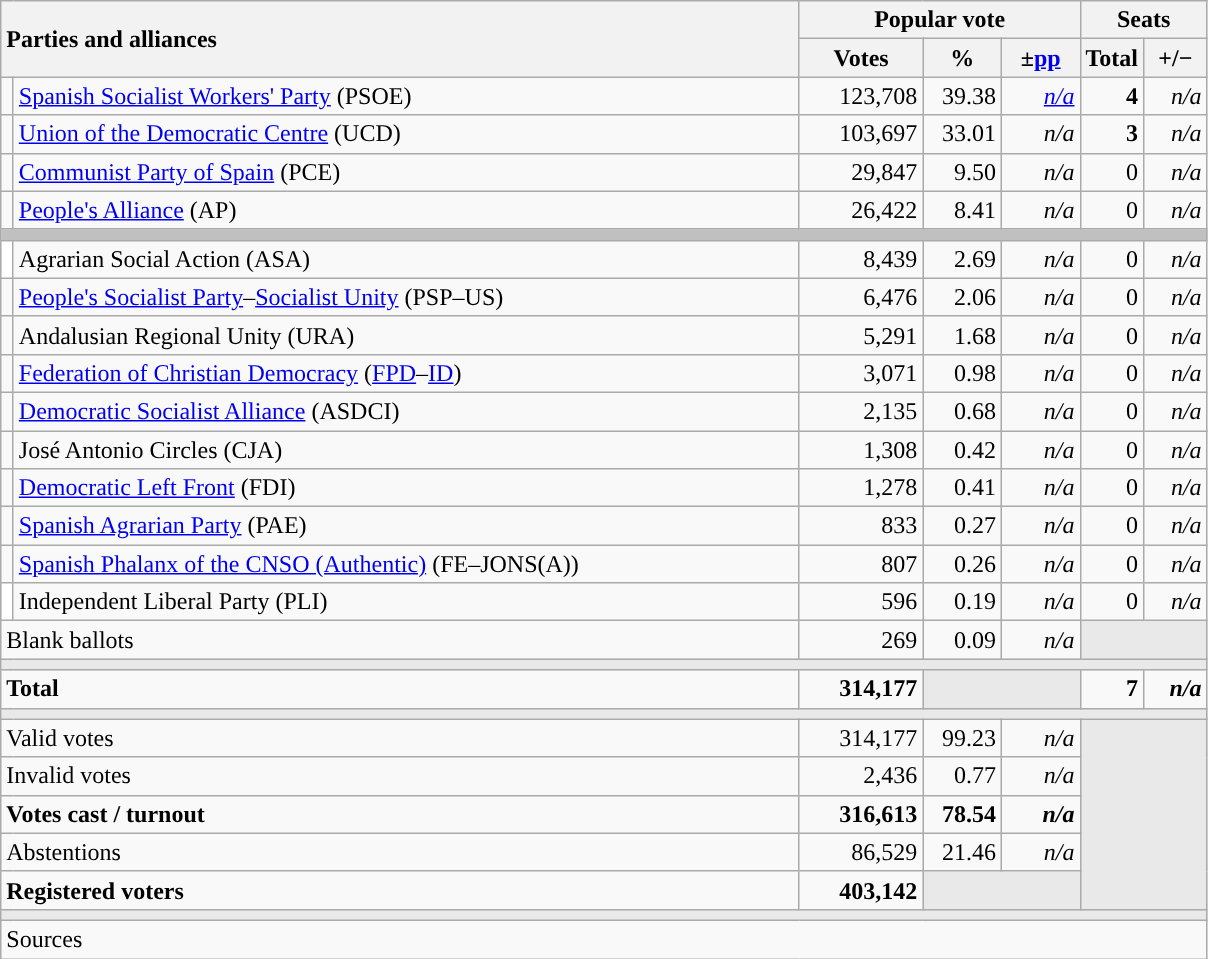<table class="wikitable" style="text-align:right;">
<tr>
<th style="text-align:left;" rowspan="2" colspan="2" width="525">Parties and alliances</th>
<th colspan="3">Popular vote</th>
<th colspan="2">Seats</th>
</tr>
<tr>
<th width="75">Votes</th>
<th width="45">%</th>
<th width="45">±<a href='#'>pp</a></th>
<th width="35">Total</th>
<th width="35">+/−</th>
</tr>
<tr>
<td width="1" style="color:inherit;background:"></td>
<td align="left"><a href='#'>Spanish Socialist Workers' Party</a> (PSOE)</td>
<td>123,708</td>
<td>39.38</td>
<td><em><a href='#'>n/a</a></em></td>
<td><strong>4</strong></td>
<td><em>n/a</em></td>
</tr>
<tr>
<td style="color:inherit;background:"></td>
<td align="left"><a href='#'>Union of the Democratic Centre</a> (UCD)</td>
<td>103,697</td>
<td>33.01</td>
<td><em>n/a</em></td>
<td><strong>3</strong></td>
<td><em>n/a</em></td>
</tr>
<tr>
<td style="color:inherit;background:"></td>
<td align="left"><a href='#'>Communist Party of Spain</a> (PCE)</td>
<td>29,847</td>
<td>9.50</td>
<td><em>n/a</em></td>
<td>0</td>
<td><em>n/a</em></td>
</tr>
<tr>
<td style="color:inherit;background:"></td>
<td align="left"><a href='#'>People's Alliance</a> (AP)</td>
<td>26,422</td>
<td>8.41</td>
<td><em>n/a</em></td>
<td>0</td>
<td><em>n/a</em></td>
</tr>
<tr>
<td colspan="7" bgcolor="#C0C0C0"></td>
</tr>
<tr>
<td bgcolor="white"></td>
<td align="left">Agrarian Social Action (ASA)</td>
<td>8,439</td>
<td>2.69</td>
<td><em>n/a</em></td>
<td>0</td>
<td><em>n/a</em></td>
</tr>
<tr>
<td style="color:inherit;background:"></td>
<td align="left"><a href='#'>People's Socialist Party</a>–<a href='#'>Socialist Unity</a> (PSP–US)</td>
<td>6,476</td>
<td>2.06</td>
<td><em>n/a</em></td>
<td>0</td>
<td><em>n/a</em></td>
</tr>
<tr>
<td style="color:inherit;background:"></td>
<td align="left">Andalusian Regional Unity (URA)</td>
<td>5,291</td>
<td>1.68</td>
<td><em>n/a</em></td>
<td>0</td>
<td><em>n/a</em></td>
</tr>
<tr>
<td style="color:inherit;background:"></td>
<td align="left"><a href='#'>Federation of Christian Democracy</a> (<a href='#'>FPD</a>–<a href='#'>ID</a>)</td>
<td>3,071</td>
<td>0.98</td>
<td><em>n/a</em></td>
<td>0</td>
<td><em>n/a</em></td>
</tr>
<tr>
<td style="color:inherit;background:"></td>
<td align="left"><a href='#'>Democratic Socialist Alliance</a> (ASDCI)</td>
<td>2,135</td>
<td>0.68</td>
<td><em>n/a</em></td>
<td>0</td>
<td><em>n/a</em></td>
</tr>
<tr>
<td style="color:inherit;background:"></td>
<td align="left">José Antonio Circles (CJA)</td>
<td>1,308</td>
<td>0.42</td>
<td><em>n/a</em></td>
<td>0</td>
<td><em>n/a</em></td>
</tr>
<tr>
<td style="color:inherit;background:"></td>
<td align="left"><a href='#'>Democratic Left Front</a> (FDI)</td>
<td>1,278</td>
<td>0.41</td>
<td><em>n/a</em></td>
<td>0</td>
<td><em>n/a</em></td>
</tr>
<tr>
<td style="color:inherit;background:"></td>
<td align="left"><a href='#'>Spanish Agrarian Party</a> (PAE)</td>
<td>833</td>
<td>0.27</td>
<td><em>n/a</em></td>
<td>0</td>
<td><em>n/a</em></td>
</tr>
<tr>
<td style="color:inherit;background:"></td>
<td align="left"><a href='#'>Spanish Phalanx of the CNSO (Authentic)</a> (FE–JONS(A))</td>
<td>807</td>
<td>0.26</td>
<td><em>n/a</em></td>
<td>0</td>
<td><em>n/a</em></td>
</tr>
<tr>
<td bgcolor="white"></td>
<td align="left">Independent Liberal Party (PLI)</td>
<td>596</td>
<td>0.19</td>
<td><em>n/a</em></td>
<td>0</td>
<td><em>n/a</em></td>
</tr>
<tr>
<td align="left" colspan="2">Blank ballots</td>
<td>269</td>
<td>0.09</td>
<td><em>n/a</em></td>
<td bgcolor="#E9E9E9" colspan="2"></td>
</tr>
<tr>
<td colspan="7" bgcolor="#E9E9E9"></td>
</tr>
<tr style="font-weight:bold;">
<td align="left" colspan="2">Total</td>
<td>314,177</td>
<td bgcolor="#E9E9E9" colspan="2"></td>
<td>7</td>
<td><em>n/a</em></td>
</tr>
<tr>
<td colspan="7" bgcolor="#E9E9E9"></td>
</tr>
<tr>
<td align="left" colspan="2">Valid votes</td>
<td>314,177</td>
<td>99.23</td>
<td><em>n/a</em></td>
<td bgcolor="#E9E9E9" colspan="2" rowspan="5"></td>
</tr>
<tr>
<td align="left" colspan="2">Invalid votes</td>
<td>2,436</td>
<td>0.77</td>
<td><em>n/a</em></td>
</tr>
<tr style="font-weight:bold;">
<td align="left" colspan="2">Votes cast / turnout</td>
<td>316,613</td>
<td>78.54</td>
<td><em>n/a</em></td>
</tr>
<tr>
<td align="left" colspan="2">Abstentions</td>
<td>86,529</td>
<td>21.46</td>
<td><em>n/a</em></td>
</tr>
<tr style="font-weight:bold;">
<td align="left" colspan="2">Registered voters</td>
<td>403,142</td>
<td bgcolor="#E9E9E9" colspan="2"></td>
</tr>
<tr>
<td colspan="7" bgcolor="#E9E9E9"></td>
</tr>
<tr>
<td align="left" colspan="7">Sources</td>
</tr>
</table>
